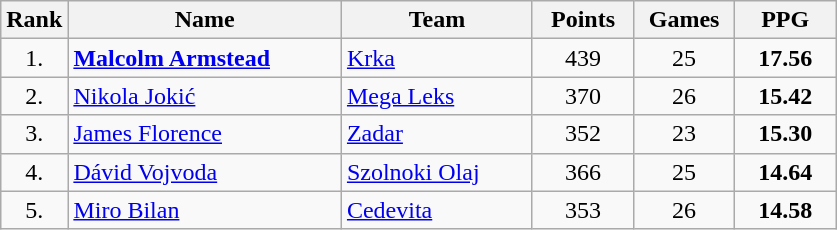<table class="wikitable" style="text-align: center;">
<tr>
<th>Rank</th>
<th width="175">Name</th>
<th width="120">Team</th>
<th width="60">Points</th>
<th width="60">Games</th>
<th width="60">PPG</th>
</tr>
<tr>
<td>1.</td>
<td align="left"> <strong><a href='#'>Malcolm Armstead</a></strong></td>
<td align="left"> <a href='#'>Krka</a></td>
<td>439</td>
<td>25</td>
<td><strong>17.56</strong></td>
</tr>
<tr>
<td>2.</td>
<td align="left"> <a href='#'>Nikola Jokić</a></td>
<td align="left"> <a href='#'>Mega Leks</a></td>
<td>370</td>
<td>26</td>
<td><strong>15.42</strong></td>
</tr>
<tr>
<td>3.</td>
<td align="left"> <a href='#'>James Florence</a></td>
<td align="left"> <a href='#'>Zadar</a></td>
<td>352</td>
<td>23</td>
<td><strong>15.30</strong></td>
</tr>
<tr>
<td>4.</td>
<td align="left"> <a href='#'>Dávid Vojvoda</a></td>
<td align="left"> <a href='#'>Szolnoki Olaj</a></td>
<td>366</td>
<td>25</td>
<td><strong>14.64</strong></td>
</tr>
<tr>
<td>5.</td>
<td align="left"> <a href='#'>Miro Bilan</a></td>
<td align="left"> <a href='#'>Cedevita</a></td>
<td>353</td>
<td>26</td>
<td><strong>14.58</strong></td>
</tr>
</table>
